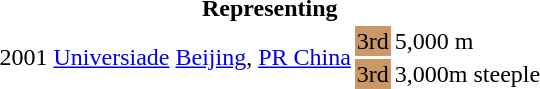<table>
<tr>
<th colspan="5">Representing </th>
</tr>
<tr>
<td rowspan=2>2001</td>
<td rowspan=2><a href='#'>Universiade</a></td>
<td rowspan=2><a href='#'>Beijing</a>, <a href='#'>PR China</a></td>
<td bgcolor=cc9966>3rd</td>
<td>5,000 m</td>
</tr>
<tr>
<td bgcolor=cc9966>3rd</td>
<td>3,000m steeple</td>
</tr>
</table>
